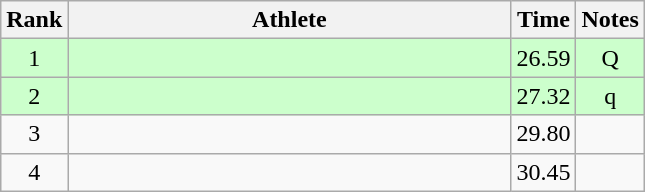<table class="wikitable" style="text-align:center">
<tr>
<th>Rank</th>
<th Style="width:18em">Athlete</th>
<th>Time</th>
<th>Notes</th>
</tr>
<tr style="background:#cfc">
<td>1</td>
<td style="text-align:left"></td>
<td>26.59</td>
<td>Q</td>
</tr>
<tr style="background:#cfc">
<td>2</td>
<td style="text-align:left"></td>
<td>27.32</td>
<td>q</td>
</tr>
<tr>
<td>3</td>
<td style="text-align:left"></td>
<td>29.80</td>
<td></td>
</tr>
<tr>
<td>4</td>
<td style="text-align:left"></td>
<td>30.45</td>
<td></td>
</tr>
</table>
